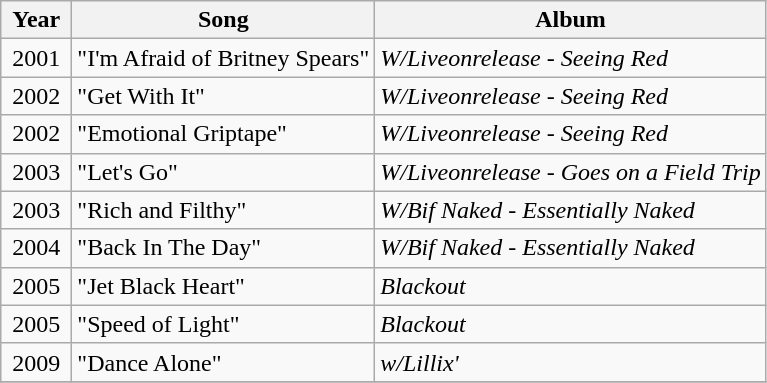<table class="wikitable">
<tr>
<th align="center" valign="top" width="40">Year</th>
<th align="left" valign="top">Song</th>
<th align="left" valign="top">Album</th>
</tr>
<tr>
<td align="center" valign="top">2001</td>
<td align="left" valign="top">"I'm Afraid of Britney Spears"</td>
<td align="left" valign="top"><em>W/Liveonrelease - Seeing Red</em></td>
</tr>
<tr>
<td align="center" valign="top">2002</td>
<td align="left" valign="top">"Get With It"</td>
<td align="left" valign="top"><em>W/Liveonrelease - Seeing Red</em></td>
</tr>
<tr>
<td align="center" valign="top">2002</td>
<td align="left" valign="top">"Emotional Griptape"</td>
<td align="left" valign="top"><em>W/Liveonrelease - Seeing Red</em></td>
</tr>
<tr>
<td align="center" valign="top">2003</td>
<td align="left" valign="top">"Let's Go"</td>
<td align="left" valign="top"><em>W/Liveonrelease - Goes on a Field Trip</em></td>
</tr>
<tr>
<td align="center" valign="top">2003</td>
<td align="left" valign="top">"Rich and Filthy"</td>
<td align="left" valign="top"><em>W/Bif Naked - Essentially Naked </em></td>
</tr>
<tr>
<td align="center" valign="top">2004</td>
<td align="left" valign="top">"Back In The Day"</td>
<td align="left" valign="top"><em>W/Bif Naked - Essentially Naked </em></td>
</tr>
<tr>
<td align="center" valign="top">2005</td>
<td align="left" valign="top">"Jet Black Heart"</td>
<td align="left" valign="top"><em>Blackout</em></td>
</tr>
<tr>
<td align="center" valign="top">2005</td>
<td align="left" valign="top">"Speed of Light"</td>
<td align="left" valign="top"><em>Blackout</em></td>
</tr>
<tr>
<td align="center" valign="top">2009</td>
<td align="left" valign="top">"Dance Alone"</td>
<td align="left" valign="top"><em>w/Lillix'</td>
</tr>
<tr>
</tr>
</table>
